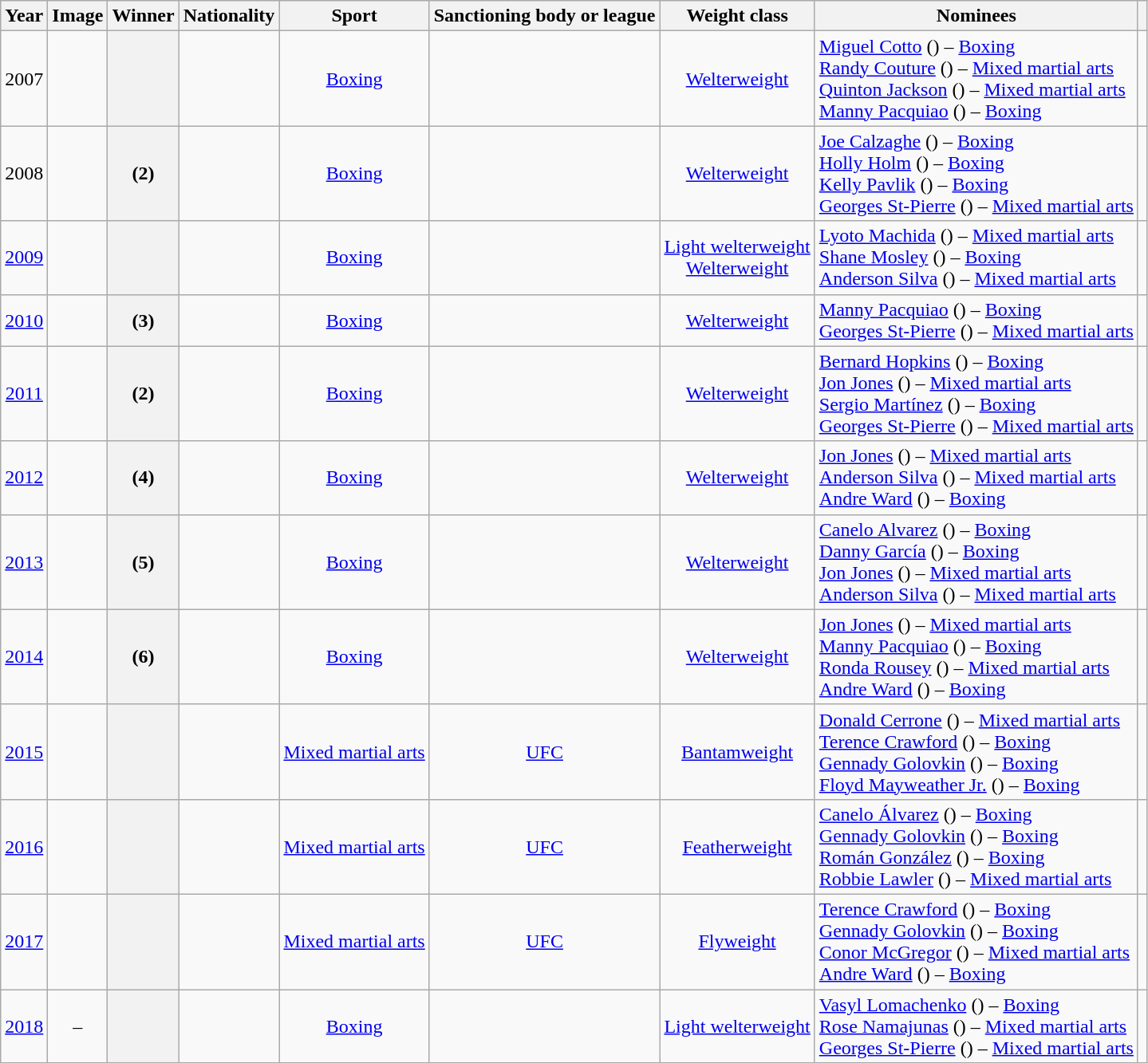<table class="sortable wikitable plainrowheaders" style="text-align:center">
<tr>
<th scope=col>Year</th>
<th scope=col class=unsortable>Image</th>
<th scope=col>Winner</th>
<th scope=col>Nationality</th>
<th scope=col>Sport</th>
<th scope=col>Sanctioning body or league</th>
<th scope=col>Weight class</th>
<th scope=col class=unsortable>Nominees</th>
<th scope=col class=unsortable></th>
</tr>
<tr>
<td>2007</td>
<td></td>
<th scope=row></th>
<td></td>
<td><a href='#'>Boxing</a></td>
<td></td>
<td><a href='#'>Welterweight</a></td>
<td align=left><a href='#'>Miguel Cotto</a> () – <a href='#'>Boxing</a> <br><a href='#'>Randy Couture</a> () – <a href='#'>Mixed martial arts</a> <br><a href='#'>Quinton Jackson</a> () – <a href='#'>Mixed martial arts</a> <br><a href='#'>Manny Pacquiao</a> () – <a href='#'>Boxing</a></td>
<td></td>
</tr>
<tr>
<td>2008</td>
<td></td>
<th scope=row> (2)</th>
<td></td>
<td><a href='#'>Boxing</a></td>
<td></td>
<td><a href='#'>Welterweight</a></td>
<td align=left><a href='#'>Joe Calzaghe</a> () – <a href='#'>Boxing</a> <br><a href='#'>Holly Holm</a> () – <a href='#'>Boxing</a> <br><a href='#'>Kelly Pavlik</a> () – <a href='#'>Boxing</a> <br><a href='#'>Georges St-Pierre</a> () – <a href='#'>Mixed martial arts</a></td>
<td></td>
</tr>
<tr>
<td><a href='#'>2009</a></td>
<td></td>
<th scope=row></th>
<td></td>
<td><a href='#'>Boxing</a></td>
<td></td>
<td><a href='#'>Light welterweight</a> <br> <a href='#'>Welterweight</a></td>
<td align=left><a href='#'>Lyoto Machida</a> () – <a href='#'>Mixed martial arts</a><br><a href='#'>Shane Mosley</a> () – <a href='#'>Boxing</a> <br><a href='#'>Anderson Silva</a> () – <a href='#'>Mixed martial arts</a></td>
<td></td>
</tr>
<tr>
<td><a href='#'>2010</a></td>
<td></td>
<th scope=row> (3)</th>
<td></td>
<td><a href='#'>Boxing</a></td>
<td></td>
<td><a href='#'>Welterweight</a></td>
<td align=left><a href='#'>Manny Pacquiao</a> () – <a href='#'>Boxing</a> <br><a href='#'>Georges St-Pierre</a> () – <a href='#'>Mixed martial arts</a></td>
<td></td>
</tr>
<tr>
<td><a href='#'>2011</a></td>
<td></td>
<th scope=row> (2)</th>
<td></td>
<td><a href='#'>Boxing</a></td>
<td></td>
<td><a href='#'>Welterweight</a></td>
<td align=left><a href='#'>Bernard Hopkins</a> () – <a href='#'>Boxing</a> <br><a href='#'>Jon Jones</a> () – <a href='#'>Mixed martial arts</a> <br><a href='#'>Sergio Martínez</a> () – <a href='#'>Boxing</a> <br><a href='#'>Georges St-Pierre</a> () – <a href='#'>Mixed martial arts</a></td>
<td></td>
</tr>
<tr>
<td><a href='#'>2012</a></td>
<td></td>
<th scope=row> (4)</th>
<td></td>
<td><a href='#'>Boxing</a></td>
<td></td>
<td><a href='#'>Welterweight</a></td>
<td align=left><a href='#'>Jon Jones</a> () – <a href='#'>Mixed martial arts</a> <br><a href='#'>Anderson Silva</a> () – <a href='#'>Mixed martial arts</a> <br><a href='#'>Andre Ward</a> () – <a href='#'>Boxing</a></td>
<td></td>
</tr>
<tr>
<td><a href='#'>2013</a></td>
<td></td>
<th scope=row> (5)</th>
<td></td>
<td><a href='#'>Boxing</a></td>
<td></td>
<td><a href='#'>Welterweight</a></td>
<td align=left><a href='#'>Canelo Alvarez</a> () – <a href='#'>Boxing</a> <br><a href='#'>Danny García</a> () – <a href='#'>Boxing</a> <br><a href='#'>Jon Jones</a> () – <a href='#'>Mixed martial arts</a> <br><a href='#'>Anderson Silva</a> () – <a href='#'>Mixed martial arts</a></td>
<td></td>
</tr>
<tr>
<td><a href='#'>2014</a></td>
<td></td>
<th scope=row> (6)</th>
<td></td>
<td><a href='#'>Boxing</a></td>
<td></td>
<td><a href='#'>Welterweight</a></td>
<td align=left><a href='#'>Jon Jones</a> () –  <a href='#'>Mixed martial arts</a> <br><a href='#'>Manny Pacquiao</a> () – <a href='#'>Boxing</a> <br><a href='#'>Ronda Rousey</a> () – <a href='#'>Mixed martial arts</a> <br><a href='#'>Andre Ward</a> () – <a href='#'>Boxing</a></td>
<td></td>
</tr>
<tr>
<td><a href='#'>2015</a></td>
<td></td>
<th scope=row></th>
<td></td>
<td><a href='#'>Mixed martial arts</a></td>
<td><a href='#'>UFC</a></td>
<td><a href='#'>Bantamweight</a></td>
<td align=left><a href='#'>Donald Cerrone</a> () – <a href='#'>Mixed martial arts</a> <br><a href='#'>Terence Crawford</a> () – <a href='#'>Boxing</a> <br><a href='#'>Gennady Golovkin</a> () – <a href='#'>Boxing</a> <br><a href='#'>Floyd Mayweather Jr.</a> () – <a href='#'>Boxing</a></td>
<td></td>
</tr>
<tr>
<td><a href='#'>2016</a></td>
<td></td>
<th scope=row></th>
<td></td>
<td><a href='#'>Mixed martial arts</a></td>
<td><a href='#'>UFC</a></td>
<td><a href='#'>Featherweight</a></td>
<td align=left><a href='#'>Canelo Álvarez</a> () – <a href='#'>Boxing</a> <br><a href='#'>Gennady Golovkin</a> () – <a href='#'>Boxing</a> <br><a href='#'>Román González</a> () – <a href='#'>Boxing</a> <br><a href='#'>Robbie Lawler</a> () – <a href='#'>Mixed martial arts</a></td>
<td></td>
</tr>
<tr>
<td><a href='#'>2017</a></td>
<td></td>
<th scope=row></th>
<td></td>
<td><a href='#'>Mixed martial arts</a></td>
<td><a href='#'>UFC</a></td>
<td><a href='#'>Flyweight</a></td>
<td align=left><a href='#'>Terence Crawford</a> () – <a href='#'>Boxing</a> <br><a href='#'>Gennady Golovkin</a> () – <a href='#'>Boxing</a> <br><a href='#'>Conor McGregor</a> () – <a href='#'>Mixed martial arts</a> <br><a href='#'>Andre Ward</a> () – <a href='#'>Boxing</a></td>
<td></td>
</tr>
<tr>
<td><a href='#'>2018</a></td>
<td>–</td>
<th scope=row></th>
<td></td>
<td><a href='#'>Boxing</a></td>
<td></td>
<td><a href='#'>Light welterweight</a></td>
<td align=left><a href='#'>Vasyl Lomachenko</a> () – <a href='#'>Boxing</a><br><a href='#'>Rose Namajunas</a> () – <a href='#'>Mixed martial arts</a><br><a href='#'>Georges St-Pierre</a> () – <a href='#'>Mixed martial arts</a></td>
<td></td>
</tr>
<tr>
</tr>
</table>
